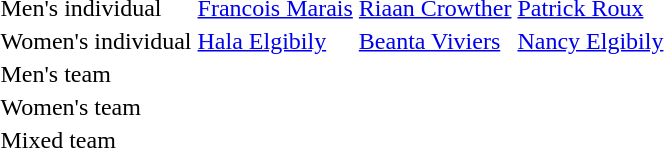<table>
<tr>
<td>Men's individual</td>
<td> <a href='#'>Francois Marais</a></td>
<td> <a href='#'>Riaan Crowther</a></td>
<td> <a href='#'>Patrick Roux</a></td>
</tr>
<tr>
<td>Women's individual</td>
<td> <a href='#'>Hala Elgibily</a></td>
<td> <a href='#'>Beanta Viviers</a></td>
<td> <a href='#'>Nancy Elgibily</a></td>
</tr>
<tr>
<td>Men's team</td>
<td></td>
<td></td>
<td></td>
</tr>
<tr>
<td>Women's team</td>
<td></td>
<td></td>
<td></td>
</tr>
<tr>
<td>Mixed team</td>
<td></td>
<td></td>
<td></td>
</tr>
</table>
